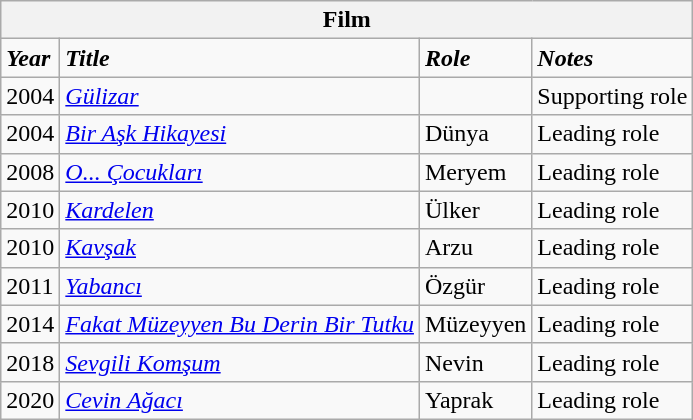<table class="wikitable">
<tr>
<th colspan="4">Film</th>
</tr>
<tr>
<td><strong><em>Year</em></strong></td>
<td><strong><em>Title</em></strong></td>
<td><strong><em>Role</em></strong></td>
<td><strong><em>Notes</em></strong></td>
</tr>
<tr>
<td>2004</td>
<td><em><a href='#'>Gülizar</a></em></td>
<td></td>
<td>Supporting role</td>
</tr>
<tr>
<td>2004</td>
<td><em><a href='#'>Bir Aşk Hikayesi</a></em></td>
<td>Dünya</td>
<td>Leading role</td>
</tr>
<tr>
<td>2008</td>
<td><em><a href='#'>O... Çocukları</a></em></td>
<td>Meryem</td>
<td>Leading role</td>
</tr>
<tr>
<td>2010</td>
<td><em><a href='#'>Kardelen</a></em></td>
<td>Ülker</td>
<td>Leading role</td>
</tr>
<tr>
<td>2010</td>
<td><em><a href='#'>Kavşak</a></em></td>
<td>Arzu</td>
<td>Leading role</td>
</tr>
<tr>
<td>2011</td>
<td><em><a href='#'>Yabancı</a></em></td>
<td>Özgür</td>
<td>Leading role</td>
</tr>
<tr>
<td>2014</td>
<td><em><a href='#'>Fakat Müzeyyen Bu Derin Bir Tutku</a></em></td>
<td>Müzeyyen</td>
<td>Leading role</td>
</tr>
<tr>
<td>2018</td>
<td><em><a href='#'>Sevgili Komşum</a></em></td>
<td>Nevin</td>
<td>Leading role</td>
</tr>
<tr>
<td>2020</td>
<td><em><a href='#'>Cevin Ağacı</a></em></td>
<td>Yaprak</td>
<td>Leading role</td>
</tr>
</table>
